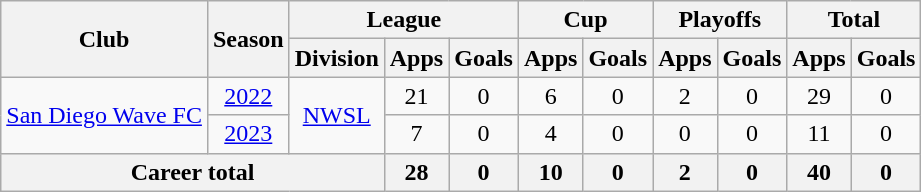<table class="wikitable" style="text-align: center;">
<tr>
<th rowspan="2">Club</th>
<th rowspan="2">Season</th>
<th colspan="3">League</th>
<th colspan="2">Cup</th>
<th colspan="2">Playoffs</th>
<th colspan="2">Total</th>
</tr>
<tr>
<th>Division</th>
<th>Apps</th>
<th>Goals</th>
<th>Apps</th>
<th>Goals</th>
<th>Apps</th>
<th>Goals</th>
<th>Apps</th>
<th>Goals</th>
</tr>
<tr>
<td rowspan="2"><a href='#'>San Diego Wave FC</a></td>
<td><a href='#'>2022</a></td>
<td rowspan="2"><a href='#'>NWSL</a></td>
<td>21</td>
<td>0</td>
<td>6</td>
<td>0</td>
<td>2</td>
<td>0</td>
<td>29</td>
<td>0</td>
</tr>
<tr>
<td><a href='#'>2023</a></td>
<td>7</td>
<td>0</td>
<td>4</td>
<td>0</td>
<td>0</td>
<td>0</td>
<td>11</td>
<td>0</td>
</tr>
<tr>
<th colspan="3">Career total</th>
<th>28</th>
<th>0</th>
<th>10</th>
<th>0</th>
<th>2</th>
<th>0</th>
<th>40</th>
<th>0</th>
</tr>
</table>
